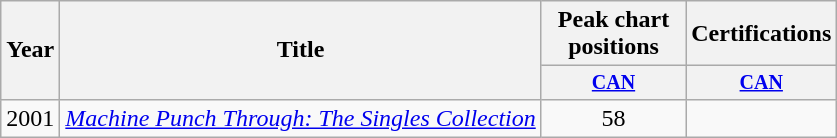<table class="wikitable">
<tr>
<th rowspan="2">Year</th>
<th rowspan="2">Title</th>
<th colspan="1">Peak chart positions</th>
<th colspan="1">Certifications</th>
</tr>
<tr style="font-size: smaller;">
<th width="90"><a href='#'>CAN</a><br></th>
<th width="90"><a href='#'>CAN</a></th>
</tr>
<tr>
<td>2001</td>
<td><em><a href='#'>Machine Punch Through: The Singles Collection</a></em></td>
<td align="center">58</td>
<td align="center"></td>
</tr>
</table>
